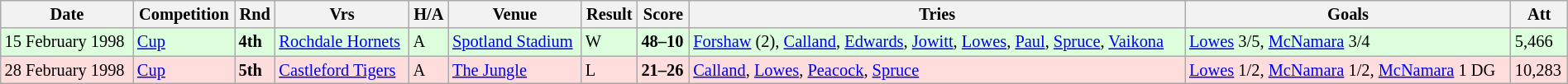<table class="wikitable" style="font-size:85%;" width="100%">
<tr>
<th>Date</th>
<th>Competition</th>
<th>Rnd</th>
<th>Vrs</th>
<th>H/A</th>
<th>Venue</th>
<th>Result</th>
<th>Score</th>
<th>Tries</th>
<th>Goals</th>
<th>Att</th>
</tr>
<tr style="background:#ddffdd;" width=20|>
<td>15 February 1998</td>
<td><a href='#'>Cup</a></td>
<td><strong>4th</strong></td>
<td><a href='#'>Rochdale Hornets</a></td>
<td>A</td>
<td><a href='#'>Spotland Stadium</a></td>
<td>W</td>
<td><strong>48–10</strong></td>
<td><a href='#'>Forshaw</a> (2), <a href='#'>Calland</a>, <a href='#'>Edwards</a>, <a href='#'>Jowitt</a>, <a href='#'>Lowes</a>, <a href='#'>Paul</a>, <a href='#'>Spruce</a>, <a href='#'>Vaikona</a></td>
<td><a href='#'>Lowes</a> 3/5, <a href='#'>McNamara</a> 3/4</td>
<td>5,466</td>
</tr>
<tr style="background:#ffdddd;" width=20|>
<td>28 February 1998</td>
<td><a href='#'>Cup</a></td>
<td><strong>5th</strong></td>
<td><a href='#'>Castleford Tigers</a></td>
<td>A</td>
<td><a href='#'>The Jungle</a></td>
<td>L</td>
<td><strong>21–26</strong></td>
<td><a href='#'>Calland</a>, <a href='#'>Lowes</a>, <a href='#'>Peacock</a>, <a href='#'>Spruce</a></td>
<td><a href='#'>Lowes</a> 1/2, <a href='#'>McNamara</a> 1/2, <a href='#'>McNamara</a> 1 DG</td>
<td>10,283</td>
</tr>
</table>
